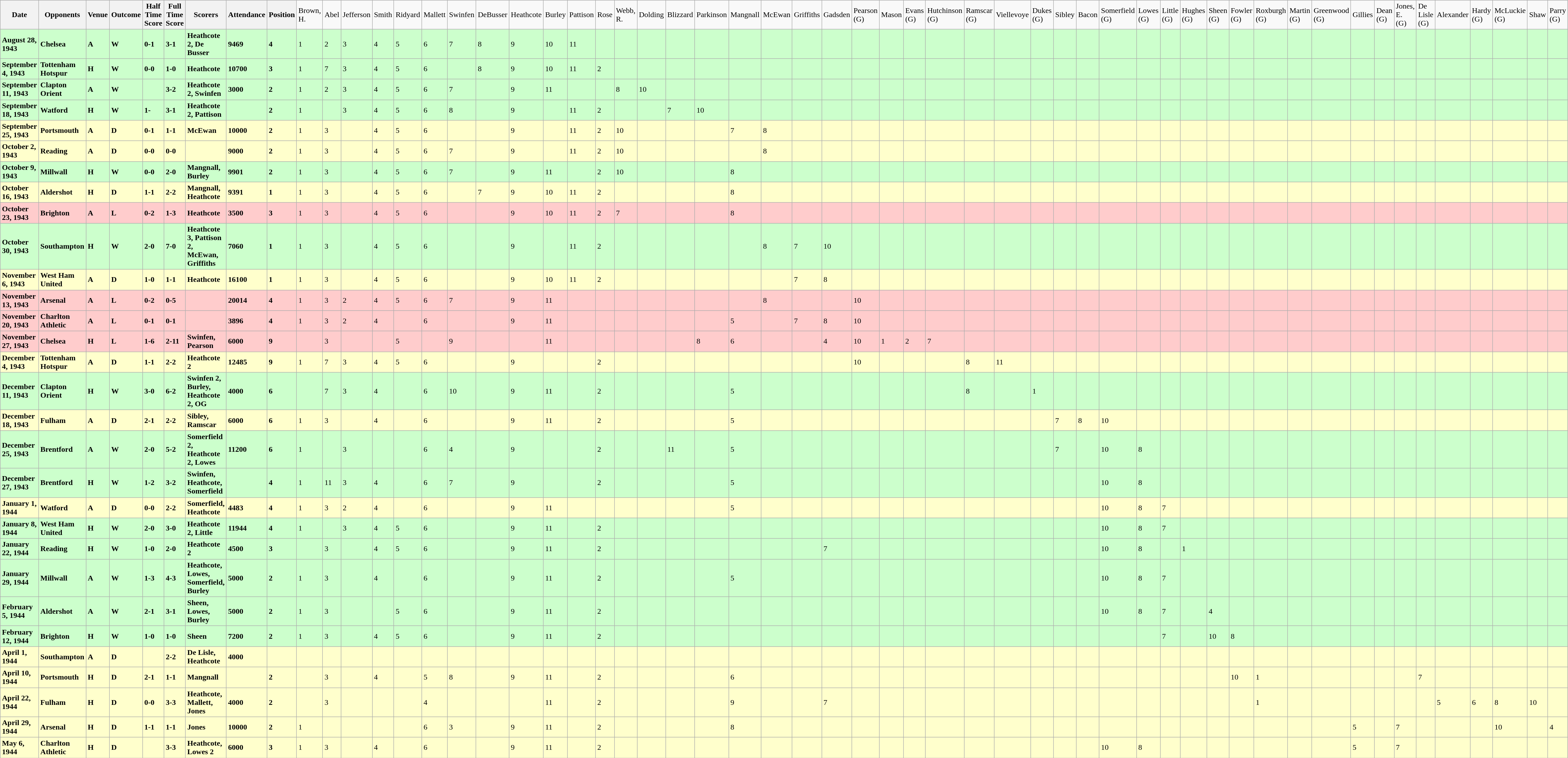<table class="wikitable">
<tr>
<th><strong>Date</strong></th>
<th><strong>Opponents</strong></th>
<th><strong>Venue</strong></th>
<th><strong>Outcome</strong></th>
<th><strong>Half Time Score</strong></th>
<th><strong>Full Time Score</strong></th>
<th><strong>Scorers</strong></th>
<th><strong>Attendance</strong></th>
<th>Position</th>
<td>Brown, H.</td>
<td>Abel</td>
<td>Jefferson</td>
<td>Smith</td>
<td>Ridyard</td>
<td>Mallett</td>
<td>Swinfen</td>
<td>DeBusser</td>
<td>Heathcote</td>
<td>Burley</td>
<td>Pattison</td>
<td>Rose</td>
<td>Webb, R.</td>
<td>Dolding</td>
<td>Blizzard</td>
<td>Parkinson</td>
<td>Mangnall</td>
<td>McEwan</td>
<td>Griffiths</td>
<td>Gadsden</td>
<td>Pearson (G)</td>
<td>Mason</td>
<td>Evans (G)</td>
<td>Hutchinson (G)</td>
<td>Ramscar (G)</td>
<td>Viellevoye</td>
<td>Dukes (G)</td>
<td>Sibley</td>
<td>Bacon</td>
<td>Somerfield (G)</td>
<td>Lowes (G)</td>
<td>Little (G)</td>
<td>Hughes (G)</td>
<td>Sheen (G)</td>
<td>Fowler (G)</td>
<td>Roxburgh (G)</td>
<td>Martin (G)</td>
<td>Greenwood (G)</td>
<td>Gillies</td>
<td>Dean (G)</td>
<td>Jones, E. (G)</td>
<td>De Lisle (G)</td>
<td>Alexander</td>
<td>Hardy (G)</td>
<td>McLuckie (G)</td>
<td>Shaw</td>
<td>Parry (G)</td>
</tr>
<tr bgcolor="#CCFFCC">
<td><strong>August 28, 1943</strong></td>
<td><strong>Chelsea</strong></td>
<td><strong>A</strong></td>
<td><strong>W</strong></td>
<td><strong>0-1</strong></td>
<td><strong>3-1</strong></td>
<td><strong>Heathcote 2, De Busser</strong></td>
<td><strong>9469</strong></td>
<td><strong>4</strong></td>
<td>1</td>
<td>2</td>
<td>3</td>
<td>4</td>
<td>5</td>
<td>6</td>
<td>7</td>
<td>8</td>
<td>9</td>
<td>10</td>
<td>11</td>
<td></td>
<td></td>
<td></td>
<td></td>
<td></td>
<td></td>
<td></td>
<td></td>
<td></td>
<td></td>
<td></td>
<td></td>
<td></td>
<td></td>
<td></td>
<td></td>
<td></td>
<td></td>
<td></td>
<td></td>
<td></td>
<td></td>
<td></td>
<td></td>
<td></td>
<td></td>
<td></td>
<td></td>
<td></td>
<td></td>
<td></td>
<td></td>
<td></td>
<td></td>
<td></td>
<td></td>
</tr>
<tr bgcolor="#CCFFCC">
<td><strong>September 4, 1943</strong></td>
<td><strong>Tottenham Hotspur</strong></td>
<td><strong>H</strong></td>
<td><strong>W</strong></td>
<td><strong>0-0</strong></td>
<td><strong>1-0</strong></td>
<td><strong>Heathcote</strong></td>
<td><strong>10700</strong></td>
<td><strong>3</strong></td>
<td>1</td>
<td>7</td>
<td>3</td>
<td>4</td>
<td>5</td>
<td>6</td>
<td></td>
<td>8</td>
<td>9</td>
<td>10</td>
<td>11</td>
<td>2</td>
<td></td>
<td></td>
<td></td>
<td></td>
<td></td>
<td></td>
<td></td>
<td></td>
<td></td>
<td></td>
<td></td>
<td></td>
<td></td>
<td></td>
<td></td>
<td></td>
<td></td>
<td></td>
<td></td>
<td></td>
<td></td>
<td></td>
<td></td>
<td></td>
<td></td>
<td></td>
<td></td>
<td></td>
<td></td>
<td></td>
<td></td>
<td></td>
<td></td>
<td></td>
<td></td>
</tr>
<tr bgcolor="#CCFFCC">
<td><strong>September 11, 1943</strong></td>
<td><strong>Clapton Orient</strong></td>
<td><strong>A</strong></td>
<td><strong>W</strong></td>
<td></td>
<td><strong>3-2</strong></td>
<td><strong>Heathcote 2, Swinfen</strong></td>
<td><strong>3000</strong></td>
<td><strong>2</strong></td>
<td>1</td>
<td>2</td>
<td>3</td>
<td>4</td>
<td>5</td>
<td>6</td>
<td>7</td>
<td></td>
<td>9</td>
<td>11</td>
<td></td>
<td></td>
<td>8</td>
<td>10</td>
<td></td>
<td></td>
<td></td>
<td></td>
<td></td>
<td></td>
<td></td>
<td></td>
<td></td>
<td></td>
<td></td>
<td></td>
<td></td>
<td></td>
<td></td>
<td></td>
<td></td>
<td></td>
<td></td>
<td></td>
<td></td>
<td></td>
<td></td>
<td></td>
<td></td>
<td></td>
<td></td>
<td></td>
<td></td>
<td></td>
<td></td>
<td></td>
<td></td>
</tr>
<tr bgcolor="#CCFFCC">
<td><strong>September 18, 1943</strong></td>
<td><strong>Watford</strong></td>
<td><strong>H</strong></td>
<td><strong>W</strong></td>
<td><strong>1-</strong></td>
<td><strong>3-1</strong></td>
<td><strong>Heathcote 2, Pattison</strong></td>
<td></td>
<td><strong>2</strong></td>
<td>1</td>
<td></td>
<td>3</td>
<td>4</td>
<td>5</td>
<td>6</td>
<td>8</td>
<td></td>
<td>9</td>
<td></td>
<td>11</td>
<td>2</td>
<td></td>
<td></td>
<td>7</td>
<td>10</td>
<td></td>
<td></td>
<td></td>
<td></td>
<td></td>
<td></td>
<td></td>
<td></td>
<td></td>
<td></td>
<td></td>
<td></td>
<td></td>
<td></td>
<td></td>
<td></td>
<td></td>
<td></td>
<td></td>
<td></td>
<td></td>
<td></td>
<td></td>
<td></td>
<td></td>
<td></td>
<td></td>
<td></td>
<td></td>
<td></td>
<td></td>
</tr>
<tr bgcolor="#FFFFCC">
<td><strong>September 25, 1943</strong></td>
<td><strong>Portsmouth</strong></td>
<td><strong>A</strong></td>
<td><strong>D</strong></td>
<td><strong>0-1</strong></td>
<td><strong>1-1</strong></td>
<td><strong>McEwan</strong></td>
<td><strong>10000</strong></td>
<td><strong>2</strong></td>
<td>1</td>
<td>3</td>
<td></td>
<td>4</td>
<td>5</td>
<td>6</td>
<td></td>
<td></td>
<td>9</td>
<td></td>
<td>11</td>
<td>2</td>
<td>10</td>
<td></td>
<td></td>
<td></td>
<td>7</td>
<td>8</td>
<td></td>
<td></td>
<td></td>
<td></td>
<td></td>
<td></td>
<td></td>
<td></td>
<td></td>
<td></td>
<td></td>
<td></td>
<td></td>
<td></td>
<td></td>
<td></td>
<td></td>
<td></td>
<td></td>
<td></td>
<td></td>
<td></td>
<td></td>
<td></td>
<td></td>
<td></td>
<td></td>
<td></td>
<td></td>
</tr>
<tr bgcolor="#FFFFCC">
<td><strong>October 2, 1943</strong></td>
<td><strong>Reading</strong></td>
<td><strong>A</strong></td>
<td><strong>D</strong></td>
<td><strong>0-0</strong></td>
<td><strong>0-0</strong></td>
<td></td>
<td><strong>9000</strong></td>
<td><strong>2</strong></td>
<td>1</td>
<td>3</td>
<td></td>
<td>4</td>
<td>5</td>
<td>6</td>
<td>7</td>
<td></td>
<td>9</td>
<td></td>
<td>11</td>
<td>2</td>
<td>10</td>
<td></td>
<td></td>
<td></td>
<td></td>
<td>8</td>
<td></td>
<td></td>
<td></td>
<td></td>
<td></td>
<td></td>
<td></td>
<td></td>
<td></td>
<td></td>
<td></td>
<td></td>
<td></td>
<td></td>
<td></td>
<td></td>
<td></td>
<td></td>
<td></td>
<td></td>
<td></td>
<td></td>
<td></td>
<td></td>
<td></td>
<td></td>
<td></td>
<td></td>
<td></td>
</tr>
<tr bgcolor="#CCFFCC">
<td><strong>October 9, 1943</strong></td>
<td><strong>Millwall</strong></td>
<td><strong>H</strong></td>
<td><strong>W</strong></td>
<td><strong>0-0</strong></td>
<td><strong>2-0</strong></td>
<td><strong>Mangnall, Burley</strong></td>
<td><strong>9901</strong></td>
<td><strong>2</strong></td>
<td>1</td>
<td>3</td>
<td></td>
<td>4</td>
<td>5</td>
<td>6</td>
<td>7</td>
<td></td>
<td>9</td>
<td>11</td>
<td></td>
<td>2</td>
<td>10</td>
<td></td>
<td></td>
<td></td>
<td>8</td>
<td></td>
<td></td>
<td></td>
<td></td>
<td></td>
<td></td>
<td></td>
<td></td>
<td></td>
<td></td>
<td></td>
<td></td>
<td></td>
<td></td>
<td></td>
<td></td>
<td></td>
<td></td>
<td></td>
<td></td>
<td></td>
<td></td>
<td></td>
<td></td>
<td></td>
<td></td>
<td></td>
<td></td>
<td></td>
<td></td>
</tr>
<tr bgcolor="#FFFFCC">
<td><strong>October 16, 1943</strong></td>
<td><strong>Aldershot</strong></td>
<td><strong>H</strong></td>
<td><strong>D</strong></td>
<td><strong>1-1</strong></td>
<td><strong>2-2</strong></td>
<td><strong>Mangnall, Heathcote</strong></td>
<td><strong>9391</strong></td>
<td><strong>1</strong></td>
<td>1</td>
<td>3</td>
<td></td>
<td>4</td>
<td>5</td>
<td>6</td>
<td></td>
<td>7</td>
<td>9</td>
<td>10</td>
<td>11</td>
<td>2</td>
<td></td>
<td></td>
<td></td>
<td></td>
<td>8</td>
<td></td>
<td></td>
<td></td>
<td></td>
<td></td>
<td></td>
<td></td>
<td></td>
<td></td>
<td></td>
<td></td>
<td></td>
<td></td>
<td></td>
<td></td>
<td></td>
<td></td>
<td></td>
<td></td>
<td></td>
<td></td>
<td></td>
<td></td>
<td></td>
<td></td>
<td></td>
<td></td>
<td></td>
<td></td>
<td></td>
</tr>
<tr bgcolor="#FFCCCC">
<td><strong>October 23, 1943</strong></td>
<td><strong>Brighton</strong></td>
<td><strong>A</strong></td>
<td><strong>L</strong></td>
<td><strong>0-2</strong></td>
<td><strong>1-3</strong></td>
<td><strong>Heathcote</strong></td>
<td><strong>3500</strong></td>
<td><strong>3</strong></td>
<td>1</td>
<td>3</td>
<td></td>
<td>4</td>
<td>5</td>
<td>6</td>
<td></td>
<td></td>
<td>9</td>
<td>10</td>
<td>11</td>
<td>2</td>
<td>7</td>
<td></td>
<td></td>
<td></td>
<td>8</td>
<td></td>
<td></td>
<td></td>
<td></td>
<td></td>
<td></td>
<td></td>
<td></td>
<td></td>
<td></td>
<td></td>
<td></td>
<td></td>
<td></td>
<td></td>
<td></td>
<td></td>
<td></td>
<td></td>
<td></td>
<td></td>
<td></td>
<td></td>
<td></td>
<td></td>
<td></td>
<td></td>
<td></td>
<td></td>
<td></td>
</tr>
<tr bgcolor="#CCFFCC">
<td><strong>October 30, 1943</strong></td>
<td><strong>Southampton</strong></td>
<td><strong>H</strong></td>
<td><strong>W</strong></td>
<td><strong>2-0</strong></td>
<td><strong>7-0</strong></td>
<td><strong>Heathcote 3, Pattison 2, McEwan, Griffiths</strong></td>
<td><strong>7060</strong></td>
<td><strong>1</strong></td>
<td>1</td>
<td>3</td>
<td></td>
<td>4</td>
<td>5</td>
<td>6</td>
<td></td>
<td></td>
<td>9</td>
<td></td>
<td>11</td>
<td>2</td>
<td></td>
<td></td>
<td></td>
<td></td>
<td></td>
<td>8</td>
<td>7</td>
<td>10</td>
<td></td>
<td></td>
<td></td>
<td></td>
<td></td>
<td></td>
<td></td>
<td></td>
<td></td>
<td></td>
<td></td>
<td></td>
<td></td>
<td></td>
<td></td>
<td></td>
<td></td>
<td></td>
<td></td>
<td></td>
<td></td>
<td></td>
<td></td>
<td></td>
<td></td>
<td></td>
<td></td>
</tr>
<tr bgcolor="#FFFFCC">
<td><strong>November 6, 1943</strong></td>
<td><strong>West Ham United</strong></td>
<td><strong>A</strong></td>
<td><strong>D</strong></td>
<td><strong>1-0</strong></td>
<td><strong>1-1</strong></td>
<td><strong>Heathcote</strong></td>
<td><strong>16100</strong></td>
<td><strong>1</strong></td>
<td>1</td>
<td>3</td>
<td></td>
<td>4</td>
<td>5</td>
<td>6</td>
<td></td>
<td></td>
<td>9</td>
<td>10</td>
<td>11</td>
<td>2</td>
<td></td>
<td></td>
<td></td>
<td></td>
<td></td>
<td></td>
<td>7</td>
<td>8</td>
<td></td>
<td></td>
<td></td>
<td></td>
<td></td>
<td></td>
<td></td>
<td></td>
<td></td>
<td></td>
<td></td>
<td></td>
<td></td>
<td></td>
<td></td>
<td></td>
<td></td>
<td></td>
<td></td>
<td></td>
<td></td>
<td></td>
<td></td>
<td></td>
<td></td>
<td></td>
<td></td>
</tr>
<tr bgcolor="#FFCCCC">
<td><strong>November 13, 1943</strong></td>
<td><strong>Arsenal</strong></td>
<td><strong>A</strong></td>
<td><strong>L</strong></td>
<td><strong>0-2</strong></td>
<td><strong>0-5</strong></td>
<td></td>
<td><strong>20014</strong></td>
<td><strong>4</strong></td>
<td>1</td>
<td>3</td>
<td>2</td>
<td>4</td>
<td>5</td>
<td>6</td>
<td>7</td>
<td></td>
<td>9</td>
<td>11</td>
<td></td>
<td></td>
<td></td>
<td></td>
<td></td>
<td></td>
<td></td>
<td>8</td>
<td></td>
<td></td>
<td>10</td>
<td></td>
<td></td>
<td></td>
<td></td>
<td></td>
<td></td>
<td></td>
<td></td>
<td></td>
<td></td>
<td></td>
<td></td>
<td></td>
<td></td>
<td></td>
<td></td>
<td></td>
<td></td>
<td></td>
<td></td>
<td></td>
<td></td>
<td></td>
<td></td>
<td></td>
<td></td>
</tr>
<tr bgcolor="#FFCCCC">
<td><strong>November 20, 1943</strong></td>
<td><strong>Charlton Athletic</strong></td>
<td><strong>A</strong></td>
<td><strong>L</strong></td>
<td><strong>0-1</strong></td>
<td><strong>0-1</strong></td>
<td></td>
<td><strong>3896</strong></td>
<td><strong>4</strong></td>
<td>1</td>
<td>3</td>
<td>2</td>
<td>4</td>
<td></td>
<td>6</td>
<td></td>
<td></td>
<td>9</td>
<td>11</td>
<td></td>
<td></td>
<td></td>
<td></td>
<td></td>
<td></td>
<td>5</td>
<td></td>
<td>7</td>
<td>8</td>
<td>10</td>
<td></td>
<td></td>
<td></td>
<td></td>
<td></td>
<td></td>
<td></td>
<td></td>
<td></td>
<td></td>
<td></td>
<td></td>
<td></td>
<td></td>
<td></td>
<td></td>
<td></td>
<td></td>
<td></td>
<td></td>
<td></td>
<td></td>
<td></td>
<td></td>
<td></td>
<td></td>
</tr>
<tr bgcolor="#FFCCCC">
<td><strong>November 27, 1943</strong></td>
<td><strong>Chelsea</strong></td>
<td><strong>H</strong></td>
<td><strong>L</strong></td>
<td><strong>1-6</strong></td>
<td><strong>2-11</strong></td>
<td><strong>Swinfen, Pearson</strong></td>
<td><strong>6000</strong></td>
<td><strong>9</strong></td>
<td></td>
<td>3</td>
<td></td>
<td></td>
<td>5</td>
<td></td>
<td>9</td>
<td></td>
<td></td>
<td>11</td>
<td></td>
<td></td>
<td></td>
<td></td>
<td></td>
<td>8</td>
<td>6</td>
<td></td>
<td></td>
<td>4</td>
<td>10</td>
<td>1</td>
<td>2</td>
<td>7</td>
<td></td>
<td></td>
<td></td>
<td></td>
<td></td>
<td></td>
<td></td>
<td></td>
<td></td>
<td></td>
<td></td>
<td></td>
<td></td>
<td></td>
<td></td>
<td></td>
<td></td>
<td></td>
<td></td>
<td></td>
<td></td>
<td></td>
<td></td>
</tr>
<tr bgcolor="#FFFFCC">
<td><strong>December 4, 1943</strong></td>
<td><strong>Tottenham Hotspur</strong></td>
<td><strong>A</strong></td>
<td><strong>D</strong></td>
<td><strong>1-1</strong></td>
<td><strong>2-2</strong></td>
<td><strong>Heathcote 2</strong></td>
<td><strong>12485</strong></td>
<td><strong>9</strong></td>
<td>1</td>
<td>7</td>
<td>3</td>
<td>4</td>
<td>5</td>
<td>6</td>
<td></td>
<td></td>
<td>9</td>
<td></td>
<td></td>
<td>2</td>
<td></td>
<td></td>
<td></td>
<td></td>
<td></td>
<td></td>
<td></td>
<td></td>
<td>10</td>
<td></td>
<td></td>
<td></td>
<td>8</td>
<td>11</td>
<td></td>
<td></td>
<td></td>
<td></td>
<td></td>
<td></td>
<td></td>
<td></td>
<td></td>
<td></td>
<td></td>
<td></td>
<td></td>
<td></td>
<td></td>
<td></td>
<td></td>
<td></td>
<td></td>
<td></td>
<td></td>
</tr>
<tr bgcolor="#CCFFCC">
<td><strong>December 11, 1943</strong></td>
<td><strong>Clapton Orient</strong></td>
<td><strong>H</strong></td>
<td><strong>W</strong></td>
<td><strong>3-0</strong></td>
<td><strong>6-2</strong></td>
<td><strong>Swinfen 2, Burley, Heathcote 2, OG</strong></td>
<td><strong>4000</strong></td>
<td><strong>6</strong></td>
<td></td>
<td>7</td>
<td>3</td>
<td>4</td>
<td></td>
<td>6</td>
<td>10</td>
<td></td>
<td>9</td>
<td>11</td>
<td></td>
<td>2</td>
<td></td>
<td></td>
<td></td>
<td></td>
<td>5</td>
<td></td>
<td></td>
<td></td>
<td></td>
<td></td>
<td></td>
<td></td>
<td>8</td>
<td></td>
<td>1</td>
<td></td>
<td></td>
<td></td>
<td></td>
<td></td>
<td></td>
<td></td>
<td></td>
<td></td>
<td></td>
<td></td>
<td></td>
<td></td>
<td></td>
<td></td>
<td></td>
<td></td>
<td></td>
<td></td>
<td></td>
</tr>
<tr bgcolor="#FFFFCC">
<td><strong>December 18, 1943</strong></td>
<td><strong>Fulham</strong></td>
<td><strong>A</strong></td>
<td><strong>D</strong></td>
<td><strong>2-1</strong></td>
<td><strong>2-2</strong></td>
<td><strong>Sibley, Ramscar</strong></td>
<td><strong>6000</strong></td>
<td><strong>6</strong></td>
<td>1</td>
<td>3</td>
<td></td>
<td>4</td>
<td></td>
<td>6</td>
<td></td>
<td></td>
<td>9</td>
<td>11</td>
<td></td>
<td>2</td>
<td></td>
<td></td>
<td></td>
<td></td>
<td>5</td>
<td></td>
<td></td>
<td></td>
<td></td>
<td></td>
<td></td>
<td></td>
<td></td>
<td></td>
<td></td>
<td>7</td>
<td>8</td>
<td>10</td>
<td></td>
<td></td>
<td></td>
<td></td>
<td></td>
<td></td>
<td></td>
<td></td>
<td></td>
<td></td>
<td></td>
<td></td>
<td></td>
<td></td>
<td></td>
<td></td>
<td></td>
</tr>
<tr bgcolor="#CCFFCC">
<td><strong>December 25, 1943</strong></td>
<td><strong>Brentford</strong></td>
<td><strong>A</strong></td>
<td><strong>W</strong></td>
<td><strong>2-0</strong></td>
<td><strong>5-2</strong></td>
<td><strong>Somerfield 2, Heathcote 2, Lowes</strong></td>
<td><strong>11200</strong></td>
<td><strong>6</strong></td>
<td>1</td>
<td></td>
<td>3</td>
<td></td>
<td></td>
<td>6</td>
<td>4</td>
<td></td>
<td>9</td>
<td></td>
<td></td>
<td>2</td>
<td></td>
<td></td>
<td>11</td>
<td></td>
<td>5</td>
<td></td>
<td></td>
<td></td>
<td></td>
<td></td>
<td></td>
<td></td>
<td></td>
<td></td>
<td></td>
<td>7</td>
<td></td>
<td>10</td>
<td>8</td>
<td></td>
<td></td>
<td></td>
<td></td>
<td></td>
<td></td>
<td></td>
<td></td>
<td></td>
<td></td>
<td></td>
<td></td>
<td></td>
<td></td>
<td></td>
<td></td>
</tr>
<tr bgcolor="#CCFFCC">
<td><strong>December 27, 1943</strong></td>
<td><strong>Brentford</strong></td>
<td><strong>H</strong></td>
<td><strong>W</strong></td>
<td><strong>1-2</strong></td>
<td><strong>3-2</strong></td>
<td><strong>Swinfen, Heathcote, Somerfield</strong></td>
<td></td>
<td><strong>4</strong></td>
<td>1</td>
<td>11</td>
<td>3</td>
<td>4</td>
<td></td>
<td>6</td>
<td>7</td>
<td></td>
<td>9</td>
<td></td>
<td></td>
<td>2</td>
<td></td>
<td></td>
<td></td>
<td></td>
<td>5</td>
<td></td>
<td></td>
<td></td>
<td></td>
<td></td>
<td></td>
<td></td>
<td></td>
<td></td>
<td></td>
<td></td>
<td></td>
<td>10</td>
<td>8</td>
<td></td>
<td></td>
<td></td>
<td></td>
<td></td>
<td></td>
<td></td>
<td></td>
<td></td>
<td></td>
<td></td>
<td></td>
<td></td>
<td></td>
<td></td>
<td></td>
</tr>
<tr bgcolor="#FFFFCC">
<td><strong>January 1, 1944</strong></td>
<td><strong>Watford</strong></td>
<td><strong>A</strong></td>
<td><strong>D</strong></td>
<td><strong>0-0</strong></td>
<td><strong>2-2</strong></td>
<td><strong>Somerfield, Heathcote</strong></td>
<td><strong>4483</strong></td>
<td><strong>4</strong></td>
<td>1</td>
<td>3</td>
<td>2</td>
<td>4</td>
<td></td>
<td>6</td>
<td></td>
<td></td>
<td>9</td>
<td>11</td>
<td></td>
<td></td>
<td></td>
<td></td>
<td></td>
<td></td>
<td>5</td>
<td></td>
<td></td>
<td></td>
<td></td>
<td></td>
<td></td>
<td></td>
<td></td>
<td></td>
<td></td>
<td></td>
<td></td>
<td>10</td>
<td>8</td>
<td>7</td>
<td></td>
<td></td>
<td></td>
<td></td>
<td></td>
<td></td>
<td></td>
<td></td>
<td></td>
<td></td>
<td></td>
<td></td>
<td></td>
<td></td>
<td></td>
</tr>
<tr bgcolor="#CCFFCC">
<td><strong>January 8, 1944</strong></td>
<td><strong>West Ham United</strong></td>
<td><strong>H</strong></td>
<td><strong>W</strong></td>
<td><strong>2-0</strong></td>
<td><strong>3-0</strong></td>
<td><strong>Heathcote 2, Little</strong></td>
<td><strong>11944</strong></td>
<td><strong>4</strong></td>
<td>1</td>
<td></td>
<td>3</td>
<td>4</td>
<td>5</td>
<td>6</td>
<td></td>
<td></td>
<td>9</td>
<td>11</td>
<td></td>
<td>2</td>
<td></td>
<td></td>
<td></td>
<td></td>
<td></td>
<td></td>
<td></td>
<td></td>
<td></td>
<td></td>
<td></td>
<td></td>
<td></td>
<td></td>
<td></td>
<td></td>
<td></td>
<td>10</td>
<td>8</td>
<td>7</td>
<td></td>
<td></td>
<td></td>
<td></td>
<td></td>
<td></td>
<td></td>
<td></td>
<td></td>
<td></td>
<td></td>
<td></td>
<td></td>
<td></td>
<td></td>
</tr>
<tr bgcolor="#CCFFCC">
<td><strong>January 22, 1944</strong></td>
<td><strong>Reading</strong></td>
<td><strong>H</strong></td>
<td><strong>W</strong></td>
<td><strong>1-0</strong></td>
<td><strong>2-0</strong></td>
<td><strong>Heathcote 2</strong></td>
<td><strong>4500</strong></td>
<td><strong>3</strong></td>
<td></td>
<td>3</td>
<td></td>
<td>4</td>
<td>5</td>
<td>6</td>
<td></td>
<td></td>
<td>9</td>
<td>11</td>
<td></td>
<td>2</td>
<td></td>
<td></td>
<td></td>
<td></td>
<td></td>
<td></td>
<td></td>
<td>7</td>
<td></td>
<td></td>
<td></td>
<td></td>
<td></td>
<td></td>
<td></td>
<td></td>
<td></td>
<td>10</td>
<td>8</td>
<td></td>
<td>1</td>
<td></td>
<td></td>
<td></td>
<td></td>
<td></td>
<td></td>
<td></td>
<td></td>
<td></td>
<td></td>
<td></td>
<td></td>
<td></td>
<td></td>
</tr>
<tr bgcolor="#CCFFCC">
<td><strong>January 29, 1944</strong></td>
<td><strong>Millwall</strong></td>
<td><strong>A</strong></td>
<td><strong>W</strong></td>
<td><strong>1-3</strong></td>
<td><strong>4-3</strong></td>
<td><strong>Heathcote, Lowes, Somerfield, Burley</strong></td>
<td><strong>5000</strong></td>
<td><strong>2</strong></td>
<td>1</td>
<td>3</td>
<td></td>
<td>4</td>
<td></td>
<td>6</td>
<td></td>
<td></td>
<td>9</td>
<td>11</td>
<td></td>
<td>2</td>
<td></td>
<td></td>
<td></td>
<td></td>
<td>5</td>
<td></td>
<td></td>
<td></td>
<td></td>
<td></td>
<td></td>
<td></td>
<td></td>
<td></td>
<td></td>
<td></td>
<td></td>
<td>10</td>
<td>8</td>
<td>7</td>
<td></td>
<td></td>
<td></td>
<td></td>
<td></td>
<td></td>
<td></td>
<td></td>
<td></td>
<td></td>
<td></td>
<td></td>
<td></td>
<td></td>
<td></td>
</tr>
<tr bgcolor="#CCFFCC">
<td><strong>February 5, 1944</strong></td>
<td><strong>Aldershot</strong></td>
<td><strong>A</strong></td>
<td><strong>W</strong></td>
<td><strong>2-1</strong></td>
<td><strong>3-1</strong></td>
<td><strong>Sheen, Lowes, Burley</strong></td>
<td><strong>5000</strong></td>
<td><strong>2</strong></td>
<td>1</td>
<td>3</td>
<td></td>
<td></td>
<td>5</td>
<td>6</td>
<td></td>
<td></td>
<td>9</td>
<td>11</td>
<td></td>
<td>2</td>
<td></td>
<td></td>
<td></td>
<td></td>
<td></td>
<td></td>
<td></td>
<td></td>
<td></td>
<td></td>
<td></td>
<td></td>
<td></td>
<td></td>
<td></td>
<td></td>
<td></td>
<td>10</td>
<td>8</td>
<td>7</td>
<td></td>
<td>4</td>
<td></td>
<td></td>
<td></td>
<td></td>
<td></td>
<td></td>
<td></td>
<td></td>
<td></td>
<td></td>
<td></td>
<td></td>
<td></td>
</tr>
<tr bgcolor="#CCFFCC">
<td><strong>February 12, 1944</strong></td>
<td><strong>Brighton</strong></td>
<td><strong>H</strong></td>
<td><strong>W</strong></td>
<td><strong>1-0</strong></td>
<td><strong>1-0</strong></td>
<td><strong>Sheen</strong></td>
<td><strong>7200</strong></td>
<td><strong>2</strong></td>
<td>1</td>
<td>3</td>
<td></td>
<td>4</td>
<td>5</td>
<td>6</td>
<td></td>
<td></td>
<td>9</td>
<td>11</td>
<td></td>
<td>2</td>
<td></td>
<td></td>
<td></td>
<td></td>
<td></td>
<td></td>
<td></td>
<td></td>
<td></td>
<td></td>
<td></td>
<td></td>
<td></td>
<td></td>
<td></td>
<td></td>
<td></td>
<td></td>
<td></td>
<td>7</td>
<td></td>
<td>10</td>
<td>8</td>
<td></td>
<td></td>
<td></td>
<td></td>
<td></td>
<td></td>
<td></td>
<td></td>
<td></td>
<td></td>
<td></td>
<td></td>
</tr>
<tr bgcolor="#FFFFCC">
<td><strong>April 1, 1944</strong></td>
<td><strong>Southampton</strong></td>
<td><strong>A</strong></td>
<td><strong>D</strong></td>
<td></td>
<td><strong>2-2</strong></td>
<td><strong>De Lisle, Heathcote</strong></td>
<td><strong>4000</strong></td>
<td></td>
<td></td>
<td></td>
<td></td>
<td></td>
<td></td>
<td></td>
<td></td>
<td></td>
<td></td>
<td></td>
<td></td>
<td></td>
<td></td>
<td></td>
<td></td>
<td></td>
<td></td>
<td></td>
<td></td>
<td></td>
<td></td>
<td></td>
<td></td>
<td></td>
<td></td>
<td></td>
<td></td>
<td></td>
<td></td>
<td></td>
<td></td>
<td></td>
<td></td>
<td></td>
<td></td>
<td></td>
<td></td>
<td></td>
<td></td>
<td></td>
<td></td>
<td></td>
<td></td>
<td></td>
<td></td>
<td></td>
<td></td>
</tr>
<tr bgcolor="#FFFFCC">
<td><strong>April 10, 1944</strong></td>
<td><strong>Portsmouth</strong></td>
<td><strong>H</strong></td>
<td><strong>D</strong></td>
<td><strong>2-1</strong></td>
<td><strong>1-1</strong></td>
<td><strong>Mangnall</strong></td>
<td></td>
<td><strong>2</strong></td>
<td></td>
<td>3</td>
<td></td>
<td>4</td>
<td></td>
<td>5</td>
<td>8</td>
<td></td>
<td>9</td>
<td>11</td>
<td></td>
<td>2</td>
<td></td>
<td></td>
<td></td>
<td></td>
<td>6</td>
<td></td>
<td></td>
<td></td>
<td></td>
<td></td>
<td></td>
<td></td>
<td></td>
<td></td>
<td></td>
<td></td>
<td></td>
<td></td>
<td></td>
<td></td>
<td></td>
<td></td>
<td>10</td>
<td>1</td>
<td></td>
<td></td>
<td></td>
<td></td>
<td></td>
<td>7</td>
<td></td>
<td></td>
<td></td>
<td></td>
<td></td>
</tr>
<tr bgcolor="#FFFFCC">
<td><strong>April 22, 1944</strong></td>
<td><strong>Fulham</strong></td>
<td><strong>H</strong></td>
<td><strong>D</strong></td>
<td><strong>0-0</strong></td>
<td><strong>3-3</strong></td>
<td><strong>Heathcote, Mallett, Jones</strong></td>
<td><strong>4000</strong></td>
<td><strong>2</strong></td>
<td></td>
<td>3</td>
<td></td>
<td></td>
<td></td>
<td>4</td>
<td></td>
<td></td>
<td></td>
<td>11</td>
<td></td>
<td>2</td>
<td></td>
<td></td>
<td></td>
<td></td>
<td>9</td>
<td></td>
<td></td>
<td>7</td>
<td></td>
<td></td>
<td></td>
<td></td>
<td></td>
<td></td>
<td></td>
<td></td>
<td></td>
<td></td>
<td></td>
<td></td>
<td></td>
<td></td>
<td></td>
<td>1</td>
<td></td>
<td></td>
<td></td>
<td></td>
<td></td>
<td></td>
<td>5</td>
<td>6</td>
<td>8</td>
<td>10</td>
<td></td>
</tr>
<tr bgcolor="#FFFFCC">
<td><strong>April 29, 1944</strong></td>
<td><strong>Arsenal</strong></td>
<td><strong>H</strong></td>
<td><strong>D</strong></td>
<td><strong>1-1</strong></td>
<td><strong>1-1</strong></td>
<td><strong>Jones</strong></td>
<td><strong>10000</strong></td>
<td><strong>2</strong></td>
<td>1</td>
<td></td>
<td></td>
<td></td>
<td></td>
<td>6</td>
<td>3</td>
<td></td>
<td>9</td>
<td>11</td>
<td></td>
<td>2</td>
<td></td>
<td></td>
<td></td>
<td></td>
<td>8</td>
<td></td>
<td></td>
<td></td>
<td></td>
<td></td>
<td></td>
<td></td>
<td></td>
<td></td>
<td></td>
<td></td>
<td></td>
<td></td>
<td></td>
<td></td>
<td></td>
<td></td>
<td></td>
<td></td>
<td></td>
<td></td>
<td>5</td>
<td></td>
<td>7</td>
<td></td>
<td></td>
<td></td>
<td>10</td>
<td></td>
<td>4</td>
</tr>
<tr bgcolor="#FFFFCC">
<td><strong>May 6, 1944</strong></td>
<td><strong>Charlton Athletic</strong></td>
<td><strong>H</strong></td>
<td><strong>D</strong></td>
<td></td>
<td><strong>3-3</strong></td>
<td><strong>Heathcote, Lowes 2</strong></td>
<td><strong>6000</strong></td>
<td><strong>3</strong></td>
<td>1</td>
<td>3</td>
<td></td>
<td>4</td>
<td></td>
<td>6</td>
<td></td>
<td></td>
<td>9</td>
<td>11</td>
<td></td>
<td>2</td>
<td></td>
<td></td>
<td></td>
<td></td>
<td></td>
<td></td>
<td></td>
<td></td>
<td></td>
<td></td>
<td></td>
<td></td>
<td></td>
<td></td>
<td></td>
<td></td>
<td></td>
<td>10</td>
<td>8</td>
<td></td>
<td></td>
<td></td>
<td></td>
<td></td>
<td></td>
<td></td>
<td>5</td>
<td></td>
<td>7</td>
<td></td>
<td></td>
<td></td>
<td></td>
<td></td>
<td></td>
</tr>
</table>
